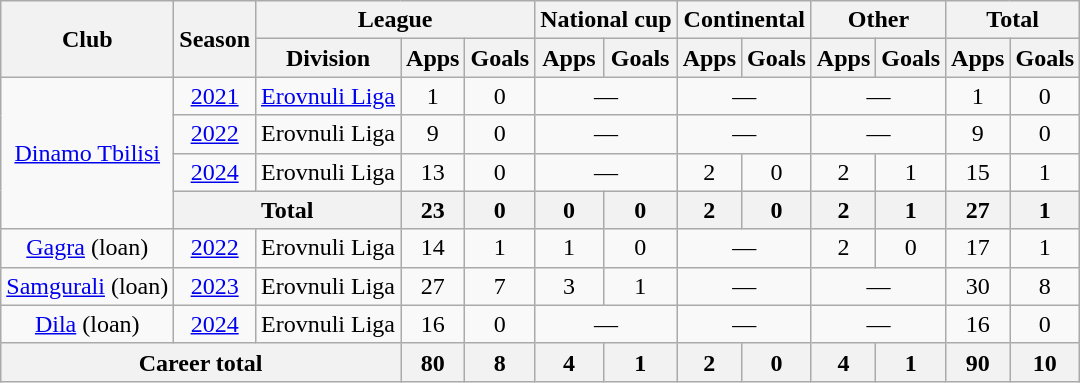<table class="wikitable" style="text-align:center">
<tr>
<th rowspan="2">Club</th>
<th rowspan="2">Season</th>
<th colspan="3">League</th>
<th colspan="2">National cup</th>
<th colspan="2">Continental</th>
<th colspan="2">Other</th>
<th colspan="2">Total</th>
</tr>
<tr>
<th>Division</th>
<th>Apps</th>
<th>Goals</th>
<th>Apps</th>
<th>Goals</th>
<th>Apps</th>
<th>Goals</th>
<th>Apps</th>
<th>Goals</th>
<th>Apps</th>
<th>Goals</th>
</tr>
<tr>
<td rowspan="4"><a href='#'>Dinamo Tbilisi</a></td>
<td><a href='#'>2021</a></td>
<td><a href='#'>Erovnuli Liga</a></td>
<td>1</td>
<td>0</td>
<td colspan="2">—</td>
<td colspan="2">—</td>
<td colspan="2">—</td>
<td>1</td>
<td>0</td>
</tr>
<tr>
<td><a href='#'>2022</a></td>
<td>Erovnuli Liga</td>
<td>9</td>
<td>0</td>
<td colspan="2">—</td>
<td colspan="2">—</td>
<td colspan="2">—</td>
<td>9</td>
<td>0</td>
</tr>
<tr>
<td><a href='#'>2024</a></td>
<td>Erovnuli Liga</td>
<td>13</td>
<td>0</td>
<td colspan="2">—</td>
<td>2</td>
<td>0</td>
<td>2</td>
<td>1</td>
<td>15</td>
<td>1</td>
</tr>
<tr>
<th colspan="2">Total</th>
<th>23</th>
<th>0</th>
<th>0</th>
<th>0</th>
<th>2</th>
<th>0</th>
<th>2</th>
<th>1</th>
<th>27</th>
<th>1</th>
</tr>
<tr>
<td><a href='#'>Gagra</a> (loan)</td>
<td><a href='#'>2022</a></td>
<td>Erovnuli Liga</td>
<td>14</td>
<td>1</td>
<td>1</td>
<td>0</td>
<td colspan="2">—</td>
<td>2</td>
<td>0</td>
<td>17</td>
<td>1</td>
</tr>
<tr>
<td><a href='#'>Samgurali</a> (loan)</td>
<td><a href='#'>2023</a></td>
<td>Erovnuli Liga</td>
<td>27</td>
<td>7</td>
<td>3</td>
<td>1</td>
<td colspan="2">—</td>
<td colspan="2">—</td>
<td>30</td>
<td>8</td>
</tr>
<tr>
<td><a href='#'>Dila</a> (loan)</td>
<td><a href='#'>2024</a></td>
<td>Erovnuli Liga</td>
<td>16</td>
<td>0</td>
<td colspan="2">—</td>
<td colspan="2">—</td>
<td colspan="2">—</td>
<td>16</td>
<td>0</td>
</tr>
<tr>
<th colspan="3">Career total</th>
<th>80</th>
<th>8</th>
<th>4</th>
<th>1</th>
<th>2</th>
<th>0</th>
<th>4</th>
<th>1</th>
<th>90</th>
<th>10</th>
</tr>
</table>
